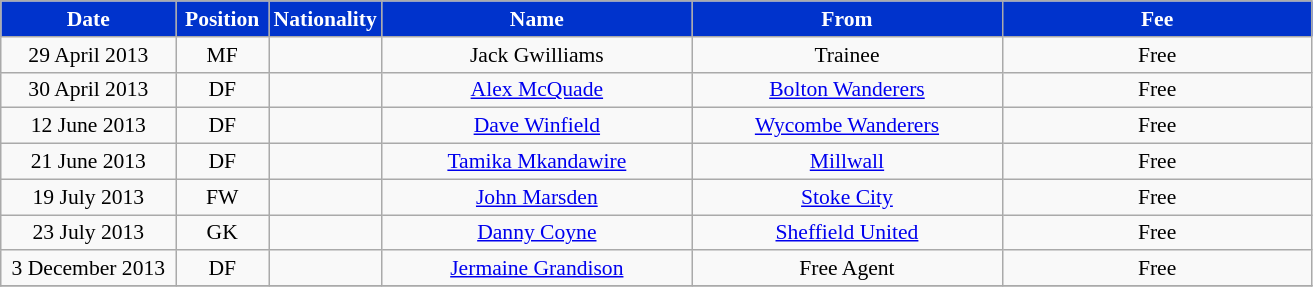<table class="wikitable"  style="text-align:center; font-size:90%; ">
<tr>
<th style="background:#03c; color:white; width:110px;">Date</th>
<th style="background:#03c; color:white; width:55px;">Position</th>
<th style="background:#03c; color:white; width:55px;">Nationality</th>
<th style="background:#03c; color:white; width:200px;">Name</th>
<th style="background:#03c; color:white; width:200px;">From</th>
<th style="background:#03c; color:white; width:200px;">Fee</th>
</tr>
<tr>
<td>29 April 2013</td>
<td>MF</td>
<td></td>
<td>Jack Gwilliams</td>
<td>Trainee</td>
<td>Free</td>
</tr>
<tr>
<td>30 April 2013</td>
<td>DF</td>
<td></td>
<td><a href='#'>Alex McQuade</a></td>
<td><a href='#'>Bolton Wanderers</a></td>
<td>Free</td>
</tr>
<tr>
<td>12 June 2013</td>
<td>DF</td>
<td></td>
<td><a href='#'>Dave Winfield</a></td>
<td><a href='#'>Wycombe Wanderers</a></td>
<td>Free</td>
</tr>
<tr>
<td>21 June 2013</td>
<td>DF</td>
<td></td>
<td><a href='#'>Tamika Mkandawire</a></td>
<td><a href='#'>Millwall</a></td>
<td>Free</td>
</tr>
<tr>
<td>19 July 2013</td>
<td>FW</td>
<td></td>
<td><a href='#'>John Marsden</a></td>
<td><a href='#'>Stoke City</a></td>
<td>Free</td>
</tr>
<tr>
<td>23 July 2013</td>
<td>GK</td>
<td></td>
<td><a href='#'>Danny Coyne</a></td>
<td><a href='#'>Sheffield United</a></td>
<td>Free</td>
</tr>
<tr>
<td>3 December 2013</td>
<td>DF</td>
<td></td>
<td><a href='#'>Jermaine Grandison</a></td>
<td>Free Agent</td>
<td>Free</td>
</tr>
<tr>
</tr>
</table>
